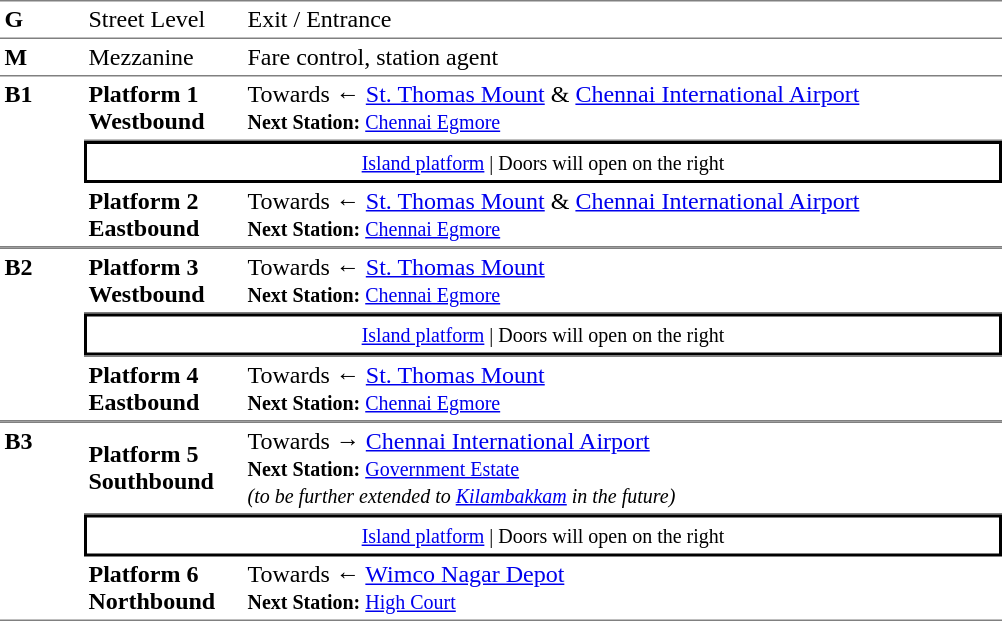<table table border=0 cellspacing=0 cellpadding=3>
<tr>
<td style="border-top:solid 1px gray;" width=50 valign=top><strong>G</strong></td>
<td style="border-top:solid 1px gray;" width=100 valign=top>Street Level</td>
<td style="border-top:solid 1px gray;" width=500 valign=top>Exit / Entrance</td>
</tr>
<tr>
<td style="border-top:solid 1px gray;" width=50 valign=top><strong>M</strong></td>
<td style="border-top:solid 1px gray;" width=100 valign=top>Mezzanine</td>
<td style="border-top:solid 1px gray;" width=500 valign=top>Fare control, station agent</td>
</tr>
<tr>
<td style="border-top:solid 1px gray;border-bottom:solid 1px gray;" width=50 rowspan=3 valign=top><strong>B1</strong></td>
<td style="border-bottom:solid 1px gray;border-top:solid 1px gray;" width=100><span><strong>Platform 1</strong><br><strong>Westbound </strong></span></td>
<td style="border-bottom:solid 1px gray;border-top:solid 1px gray;" width=500>Towards ← <a href='#'>St. Thomas Mount</a> & <a href='#'>Chennai International Airport</a><br><small><strong>Next Station:</strong> <a href='#'>Chennai Egmore</a></small></td>
</tr>
<tr>
<td style="border-top:solid 2px black;border-right:solid 2px black;border-left:solid 2px black;border-bottom:solid 2px black;text-align:center;" colspan=2><small><a href='#'>Island platform</a> | Doors will open on the right </small></td>
</tr>
<tr>
<td style="border-bottom:solid 1px gray;"><span><strong>Platform 2</strong><br><strong> Eastbound </strong></span></td>
<td style="border-bottom:solid 1px gray;"><span></span>Towards ← <a href='#'>St. Thomas Mount</a> & <a href='#'>Chennai International Airport</a><br><small><strong>Next Station:</strong> <a href='#'>Chennai Egmore</a></small></td>
</tr>
<tr>
<td style="border-top:solid 1px gray;border-bottom:solid 1px gray;" width=50 rowspan=3 valign=top><strong>B2</strong></td>
<td style="border-bottom:solid 1px gray;border-top:solid 1px gray;" width=100><span><strong>Platform 3</strong><br><strong>Westbound </strong></span></td>
<td style="border-bottom:solid 1px gray;border-top:solid 1px gray;" width=500>Towards ← <a href='#'>St. Thomas Mount</a><br><small><strong>Next Station:</strong> <a href='#'>Chennai Egmore</a></small></td>
</tr>
<tr>
<td style="border-top:solid 2px black;border-right:solid 2px black;border-left:solid 2px black;border-bottom:solid 2px black;text-align:center;" colspan=2><small><a href='#'>Island platform</a> | Doors will open on the right </small></td>
</tr>
<tr>
<td style="border-bottom:solid 1px gray;border-top:solid 1px gray;" width=100><span><strong>Platform 4</strong><br><strong> Eastbound </strong></span></td>
<td style="border-bottom:solid 1px gray;border-top:solid 1px gray;" width=500>Towards ← <a href='#'>St. Thomas Mount</a><br><small><strong>Next Station:</strong> <a href='#'>Chennai Egmore</a></small></td>
</tr>
<tr>
<td style="border-top:solid 1px gray;border-bottom:solid 1px gray;" width=50 rowspan=3 valign=top><strong>B3</strong></td>
<td style="border-bottom:solid 1px gray;border-top:solid 1px gray;" width=100><span><strong>Platform 5</strong><br><strong>Southbound </strong></span></td>
<td style="border-bottom:solid 1px gray;border-top:solid 1px gray;" width=500>Towards → <a href='#'>Chennai International Airport</a><br><small><strong>Next Station:</strong> <a href='#'>Government Estate</a></small><br><small><em>(to be further extended to <a href='#'>Kilambakkam</a> in the future)</em></small></td>
</tr>
<tr>
<td style="border-top:solid 2px black;border-right:solid 2px black;border-left:solid 2px black;border-bottom:solid 2px black;text-align:center;" colspan=2><small><a href='#'>Island platform</a> | Doors will open on the right </small></td>
</tr>
<tr>
<td style="border-bottom:solid 1px gray;"border-top:solid 1px gray;" width=100><span><strong>Platform 6</strong><br><strong>Northbound </strong></span></td>
<td style="border-bottom:solid 1px gray;"border-top:solid 1px gray;" width=500>Towards ← <a href='#'>Wimco Nagar Depot</a><br><small><strong>Next Station:</strong> <a href='#'>High Court</a></small></td>
</tr>
</table>
